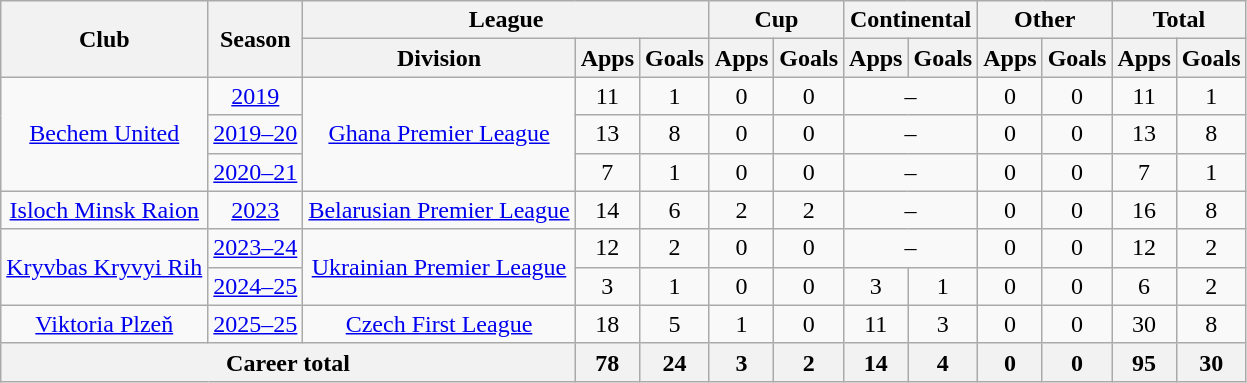<table class="wikitable" style="text-align: center">
<tr>
<th rowspan="2">Club</th>
<th rowspan="2">Season</th>
<th colspan="3">League</th>
<th colspan="2">Cup</th>
<th colspan="2">Continental</th>
<th colspan="2">Other</th>
<th colspan="2">Total</th>
</tr>
<tr>
<th>Division</th>
<th>Apps</th>
<th>Goals</th>
<th>Apps</th>
<th>Goals</th>
<th>Apps</th>
<th>Goals</th>
<th>Apps</th>
<th>Goals</th>
<th>Apps</th>
<th>Goals</th>
</tr>
<tr>
<td rowspan="3"><a href='#'>Bechem United</a></td>
<td><a href='#'>2019</a></td>
<td rowspan="3"><a href='#'>Ghana Premier League</a></td>
<td>11</td>
<td>1</td>
<td>0</td>
<td>0</td>
<td colspan="2">–</td>
<td>0</td>
<td>0</td>
<td>11</td>
<td>1</td>
</tr>
<tr>
<td><a href='#'>2019–20</a></td>
<td>13</td>
<td>8</td>
<td>0</td>
<td>0</td>
<td colspan="2">–</td>
<td>0</td>
<td>0</td>
<td>13</td>
<td>8</td>
</tr>
<tr>
<td><a href='#'>2020–21</a></td>
<td>7</td>
<td>1</td>
<td>0</td>
<td>0</td>
<td colspan="2">–</td>
<td>0</td>
<td>0</td>
<td>7</td>
<td>1</td>
</tr>
<tr>
<td rowspan="1"><a href='#'>Isloch Minsk Raion</a></td>
<td><a href='#'>2023</a></td>
<td rowspan="1"><a href='#'>Belarusian Premier League</a></td>
<td>14</td>
<td>6</td>
<td>2</td>
<td>2</td>
<td colspan="2">–</td>
<td>0</td>
<td>0</td>
<td>16</td>
<td>8</td>
</tr>
<tr>
<td rowspan="2"><a href='#'>Kryvbas Kryvyi Rih</a></td>
<td><a href='#'>2023–24</a></td>
<td rowspan="2"><a href='#'>Ukrainian Premier League</a></td>
<td>12</td>
<td>2</td>
<td>0</td>
<td>0</td>
<td colspan="2">–</td>
<td>0</td>
<td>0</td>
<td>12</td>
<td>2</td>
</tr>
<tr>
<td><a href='#'>2024–25</a></td>
<td>3</td>
<td>1</td>
<td>0</td>
<td>0</td>
<td>3</td>
<td>1</td>
<td>0</td>
<td>0</td>
<td>6</td>
<td>2</td>
</tr>
<tr>
<td><a href='#'>Viktoria Plzeň</a></td>
<td><a href='#'>2025–25</a></td>
<td><a href='#'>Czech First League</a></td>
<td>18</td>
<td>5</td>
<td>1</td>
<td>0</td>
<td>11</td>
<td>3</td>
<td>0</td>
<td>0</td>
<td>30</td>
<td>8</td>
</tr>
<tr>
<th colspan="3"><strong>Career total</strong></th>
<th>78</th>
<th>24</th>
<th>3</th>
<th>2</th>
<th>14</th>
<th>4</th>
<th>0</th>
<th>0</th>
<th>95</th>
<th>30</th>
</tr>
</table>
